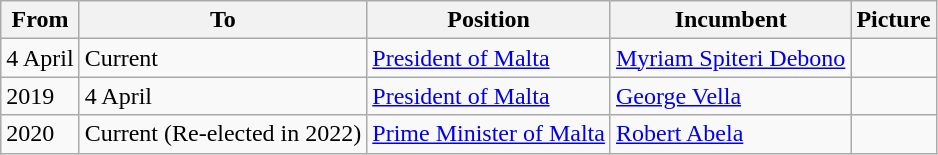<table class="wikitable">
<tr>
<th>From</th>
<th>To</th>
<th>Position</th>
<th>Incumbent</th>
<th>Picture</th>
</tr>
<tr>
<td>4 April</td>
<td>Current</td>
<td><a href='#'>President of Malta</a></td>
<td><a href='#'>Myriam Spiteri Debono</a></td>
<td></td>
</tr>
<tr>
<td>2019</td>
<td>4 April</td>
<td><a href='#'>President of Malta</a></td>
<td><a href='#'>George Vella</a></td>
<td></td>
</tr>
<tr>
<td>2020</td>
<td>Current (Re-elected in 2022)</td>
<td><a href='#'>Prime Minister of Malta</a></td>
<td><a href='#'>Robert Abela</a></td>
<td></td>
</tr>
</table>
